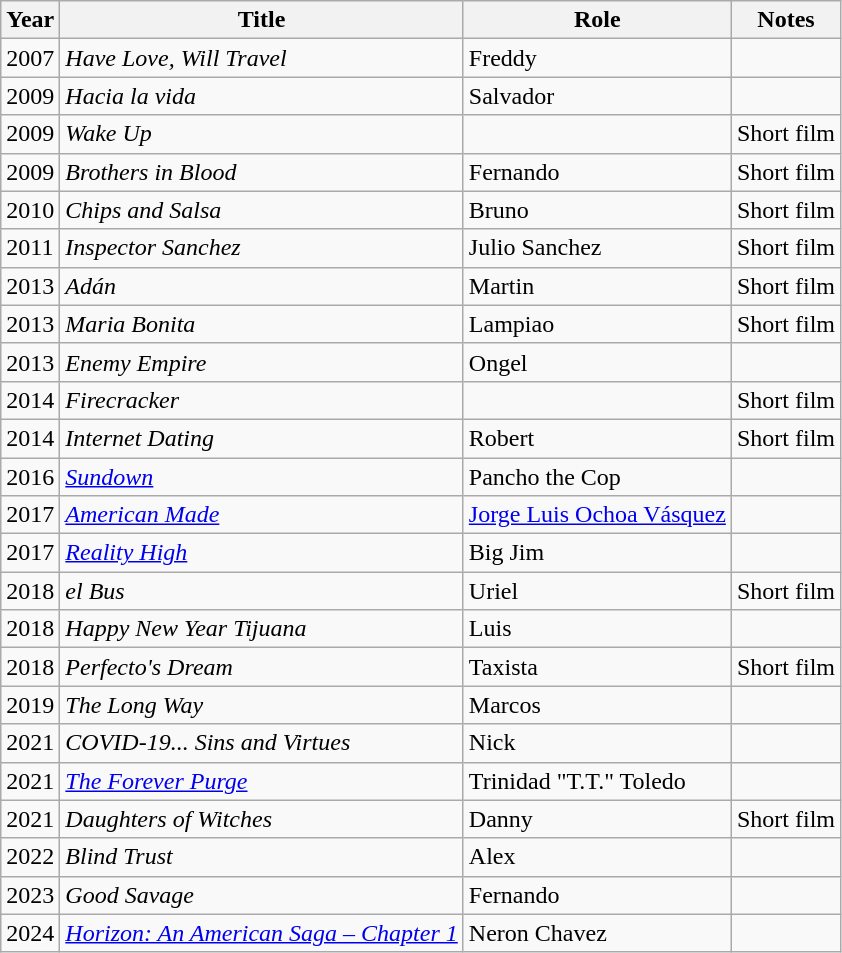<table class="wikitable sortable">
<tr>
<th>Year</th>
<th>Title</th>
<th>Role</th>
<th>Notes</th>
</tr>
<tr>
<td>2007</td>
<td><em>Have Love, Will Travel</em></td>
<td>Freddy</td>
<td></td>
</tr>
<tr>
<td>2009</td>
<td><em>Hacia la vida</em></td>
<td>Salvador</td>
<td></td>
</tr>
<tr>
<td>2009</td>
<td><em>Wake Up</em></td>
<td></td>
<td>Short film</td>
</tr>
<tr>
<td>2009</td>
<td><em>Brothers in Blood</em></td>
<td>Fernando</td>
<td>Short film</td>
</tr>
<tr>
<td>2010</td>
<td><em>Chips and Salsa</em></td>
<td>Bruno</td>
<td>Short film</td>
</tr>
<tr>
<td>2011</td>
<td><em>Inspector Sanchez</em></td>
<td>Julio Sanchez</td>
<td>Short film</td>
</tr>
<tr>
<td>2013</td>
<td><em>Adán</em></td>
<td>Martin</td>
<td>Short film</td>
</tr>
<tr>
<td>2013</td>
<td><em>Maria Bonita</em></td>
<td>Lampiao</td>
<td>Short film</td>
</tr>
<tr>
<td>2013</td>
<td><em>Enemy Empire</em></td>
<td>Ongel</td>
<td></td>
</tr>
<tr>
<td>2014</td>
<td><em>Firecracker</em></td>
<td></td>
<td>Short film</td>
</tr>
<tr>
<td>2014</td>
<td><em>Internet Dating</em></td>
<td>Robert</td>
<td>Short film</td>
</tr>
<tr>
<td>2016</td>
<td><em><a href='#'>Sundown</a></em></td>
<td>Pancho the Cop</td>
<td></td>
</tr>
<tr>
<td>2017</td>
<td><em><a href='#'>American Made</a></em></td>
<td><a href='#'>Jorge Luis Ochoa Vásquez</a></td>
<td></td>
</tr>
<tr>
<td>2017</td>
<td><em><a href='#'>Reality High</a></em></td>
<td>Big Jim</td>
<td></td>
</tr>
<tr>
<td>2018</td>
<td><em>el Bus</em></td>
<td>Uriel</td>
<td>Short film</td>
</tr>
<tr>
<td>2018</td>
<td><em>Happy New Year Tijuana</em></td>
<td>Luis</td>
<td></td>
</tr>
<tr>
<td>2018</td>
<td><em>Perfecto's Dream</em></td>
<td>Taxista</td>
<td>Short film</td>
</tr>
<tr>
<td>2019</td>
<td><em>The Long Way</em></td>
<td>Marcos</td>
<td></td>
</tr>
<tr>
<td>2021</td>
<td><em>COVID-19... Sins and Virtues</em></td>
<td>Nick</td>
<td></td>
</tr>
<tr>
<td>2021</td>
<td><em><a href='#'>The Forever Purge</a></em></td>
<td>Trinidad "T.T." Toledo</td>
<td></td>
</tr>
<tr>
<td>2021</td>
<td><em>Daughters of Witches</em></td>
<td>Danny</td>
<td>Short film</td>
</tr>
<tr>
<td>2022</td>
<td><em>Blind Trust</em></td>
<td>Alex</td>
<td></td>
</tr>
<tr>
<td>2023</td>
<td><em>Good Savage</em></td>
<td>Fernando</td>
<td></td>
</tr>
<tr>
<td>2024</td>
<td><em><a href='#'>Horizon: An American Saga – Chapter 1</a></em></td>
<td>Neron Chavez</td>
<td></td>
</tr>
</table>
